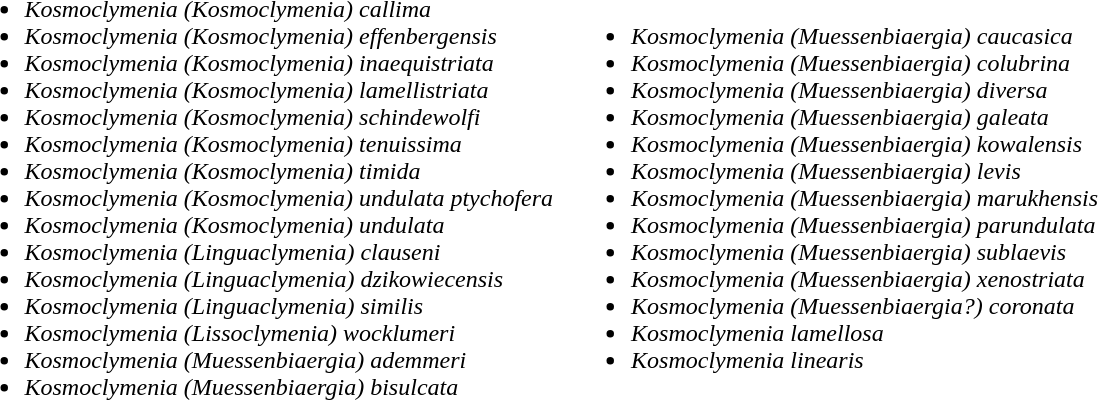<table border="0" cellpadding="05">
<tr>
<td><br><ul><li><em>Kosmoclymenia (Kosmoclymenia) callima</em></li><li><em>Kosmoclymenia (Kosmoclymenia) effenbergensis</em></li><li><em>Kosmoclymenia (Kosmoclymenia) inaequistriata</em></li><li><em>Kosmoclymenia (Kosmoclymenia) lamellistriata</em></li><li><em>Kosmoclymenia (Kosmoclymenia) schindewolfi</em></li><li><em>Kosmoclymenia (Kosmoclymenia) tenuissima</em></li><li><em>Kosmoclymenia (Kosmoclymenia) timida</em></li><li><em>Kosmoclymenia (Kosmoclymenia) undulata ptychofera</em></li><li><em>Kosmoclymenia (Kosmoclymenia) undulata</em></li><li><em>Kosmoclymenia (Linguaclymenia) clauseni</em></li><li><em>Kosmoclymenia (Linguaclymenia) dzikowiecensis</em></li><li><em>Kosmoclymenia (Linguaclymenia) similis</em></li><li><em>Kosmoclymenia (Lissoclymenia) wocklumeri</em></li><li><em>Kosmoclymenia (Muessenbiaergia) ademmeri</em></li><li><em>Kosmoclymenia (Muessenbiaergia) bisulcata</em></li></ul></td>
<td><br><ul><li><em>Kosmoclymenia (Muessenbiaergia) caucasica</em></li><li><em>Kosmoclymenia (Muessenbiaergia) colubrina</em></li><li><em>Kosmoclymenia (Muessenbiaergia) diversa</em></li><li><em>Kosmoclymenia (Muessenbiaergia) galeata</em></li><li><em>Kosmoclymenia (Muessenbiaergia) kowalensis</em></li><li><em>Kosmoclymenia (Muessenbiaergia) levis</em></li><li><em>Kosmoclymenia (Muessenbiaergia) marukhensis</em></li><li><em>Kosmoclymenia (Muessenbiaergia) parundulata</em></li><li><em>Kosmoclymenia (Muessenbiaergia) sublaevis</em></li><li><em>Kosmoclymenia (Muessenbiaergia) xenostriata</em></li><li><em>Kosmoclymenia (Muessenbiaergia?) coronata</em></li><li><em>Kosmoclymenia lamellosa</em></li><li><em>Kosmoclymenia linearis</em></li></ul></td>
</tr>
</table>
